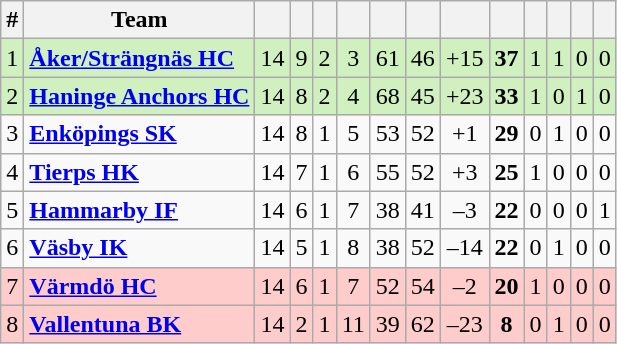<table class="wikitable sortable">
<tr>
<th>#</th>
<th>Team</th>
<th></th>
<th></th>
<th></th>
<th></th>
<th></th>
<th></th>
<th></th>
<th></th>
<th></th>
<th></th>
<th></th>
<th></th>
</tr>
<tr style="background: #D0F0C0;">
<td>1</td>
<td><strong><a href='#'>Åker/Strängnäs HC</a></strong></td>
<td style="text-align: center;">14</td>
<td style="text-align: center;">9</td>
<td style="text-align: center;">2</td>
<td style="text-align: center;">3</td>
<td style="text-align: center;">61</td>
<td style="text-align: center;">46</td>
<td style="text-align: center;">+15</td>
<td style="text-align: center;"><strong>37</strong></td>
<td style="text-align: center;">1</td>
<td style="text-align: center;">1</td>
<td style="text-align: center;">0</td>
<td style="text-align: center;">0</td>
</tr>
<tr style="background: #D0F0C0;">
<td>2</td>
<td><strong><a href='#'>Haninge Anchors HC</a></strong></td>
<td style="text-align: center;">14</td>
<td style="text-align: center;">8</td>
<td style="text-align: center;">2</td>
<td style="text-align: center;">4</td>
<td style="text-align: center;">68</td>
<td style="text-align: center;">45</td>
<td style="text-align: center;">+23</td>
<td style="text-align: center;"><strong>33</strong></td>
<td style="text-align: center;">1</td>
<td style="text-align: center;">0</td>
<td style="text-align: center;">1</td>
<td style="text-align: center;">0</td>
</tr>
<tr>
<td>3</td>
<td><a href='#'><strong>Enköpings SK</strong></a></td>
<td style="text-align: center;">14</td>
<td style="text-align: center;">8</td>
<td style="text-align: center;">1</td>
<td style="text-align: center;">5</td>
<td style="text-align: center;">53</td>
<td style="text-align: center;">52</td>
<td style="text-align: center;">+1</td>
<td style="text-align: center;"><strong>29</strong></td>
<td style="text-align: center;">0</td>
<td style="text-align: center;">1</td>
<td style="text-align: center;">0</td>
<td style="text-align: center;">0</td>
</tr>
<tr>
<td>4</td>
<td><strong><a href='#'>Tierps HK</a></strong></td>
<td style="text-align: center;">14</td>
<td style="text-align: center;">7</td>
<td style="text-align: center;">1</td>
<td style="text-align: center;">6</td>
<td style="text-align: center;">55</td>
<td style="text-align: center;">52</td>
<td style="text-align: center;">+3</td>
<td style="text-align: center;"><strong>25</strong></td>
<td style="text-align: center;">1</td>
<td style="text-align: center;">0</td>
<td style="text-align: center;">0</td>
<td style="text-align: center;">0</td>
</tr>
<tr>
<td>5</td>
<td><strong><a href='#'>Hammarby IF</a></strong></td>
<td style="text-align: center;">14</td>
<td style="text-align: center;">6</td>
<td style="text-align: center;">1</td>
<td style="text-align: center;">7</td>
<td style="text-align: center;">38</td>
<td style="text-align: center;">41</td>
<td style="text-align: center;">–3</td>
<td style="text-align: center;"><strong>22</strong></td>
<td style="text-align: center;">0</td>
<td style="text-align: center;">0</td>
<td style="text-align: center;">0</td>
<td style="text-align: center;">1</td>
</tr>
<tr>
<td>6</td>
<td><strong><a href='#'>Väsby IK</a></strong></td>
<td style="text-align: center;">14</td>
<td style="text-align: center;">5</td>
<td style="text-align: center;">1</td>
<td style="text-align: center;">8</td>
<td style="text-align: center;">38</td>
<td style="text-align: center;">52</td>
<td style="text-align: center;">–14</td>
<td style="text-align: center;"><strong>22</strong></td>
<td style="text-align: center;">0</td>
<td style="text-align: center;">1</td>
<td style="text-align: center;">0</td>
<td style="text-align: center;">0</td>
</tr>
<tr style="background: #FFCCCC;">
<td>7</td>
<td><strong><a href='#'>Värmdö HC</a></strong></td>
<td style="text-align: center;">14</td>
<td style="text-align: center;">6</td>
<td style="text-align: center;">1</td>
<td style="text-align: center;">7</td>
<td style="text-align: center;">52</td>
<td style="text-align: center;">54</td>
<td style="text-align: center;">–2</td>
<td style="text-align: center;"><strong>20</strong></td>
<td style="text-align: center;">1</td>
<td style="text-align: center;">0</td>
<td style="text-align: center;">0</td>
<td style="text-align: center;">0</td>
</tr>
<tr style="background: #FFCCCC;">
<td>8</td>
<td><strong><a href='#'>Vallentuna BK</a></strong></td>
<td style="text-align: center;">14</td>
<td style="text-align: center;">2</td>
<td style="text-align: center;">1</td>
<td style="text-align: center;">11</td>
<td style="text-align: center;">39</td>
<td style="text-align: center;">62</td>
<td style="text-align: center;">–23</td>
<td style="text-align: center;"><strong>8</strong></td>
<td style="text-align: center;">0</td>
<td style="text-align: center;">1</td>
<td style="text-align: center;">0</td>
<td style="text-align: center;">0</td>
</tr>
</table>
